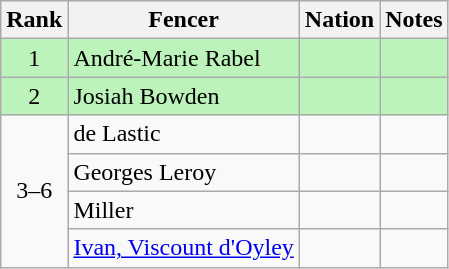<table class="wikitable sortable" style="text-align:center">
<tr>
<th>Rank</th>
<th>Fencer</th>
<th>Nation</th>
<th>Notes</th>
</tr>
<tr bgcolor=bbf3bb>
<td>1</td>
<td align=left>André-Marie Rabel</td>
<td align=left></td>
<td></td>
</tr>
<tr bgcolor=bbf3bb>
<td>2</td>
<td align=left>Josiah Bowden</td>
<td align=left></td>
<td></td>
</tr>
<tr>
<td rowspan=4 align=center>3–6</td>
<td align=left>de Lastic</td>
<td align=left></td>
<td></td>
</tr>
<tr>
<td align=left>Georges Leroy</td>
<td align=left></td>
<td></td>
</tr>
<tr>
<td align=left>Miller</td>
<td align=left></td>
<td></td>
</tr>
<tr>
<td align=left><a href='#'>Ivan, Viscount d'Oyley</a></td>
<td align=left></td>
<td></td>
</tr>
</table>
